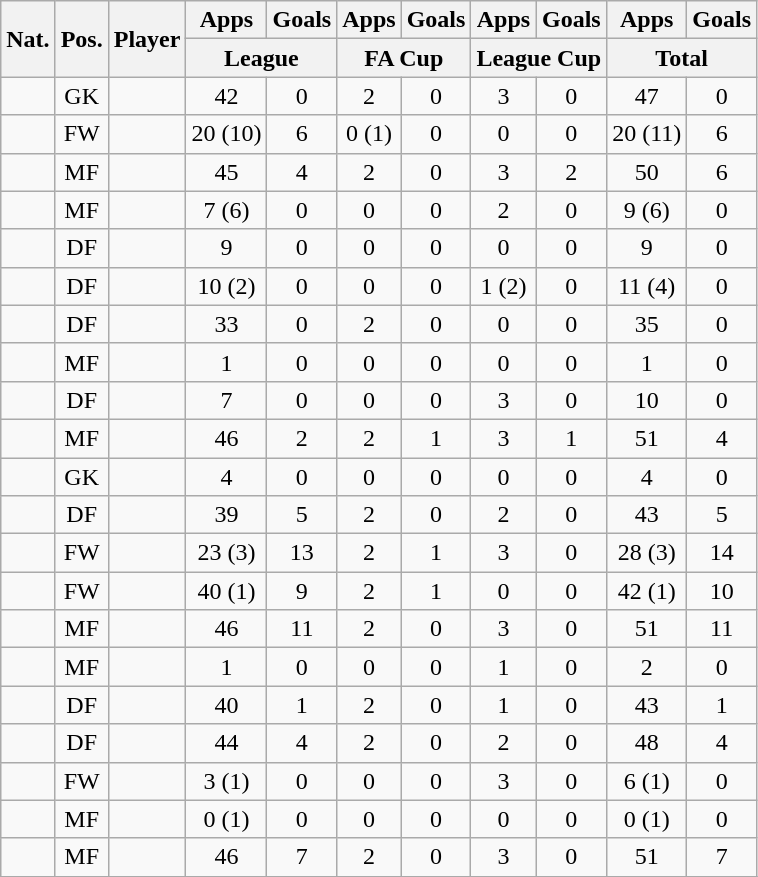<table class="wikitable sortable" style="text-align: center">
<tr>
<th rowspan="2">Nat.</th>
<th rowspan="2">Pos.</th>
<th rowspan="2">Player</th>
<th>Apps</th>
<th>Goals</th>
<th>Apps</th>
<th>Goals</th>
<th>Apps</th>
<th>Goals</th>
<th>Apps</th>
<th>Goals</th>
</tr>
<tr class="unsortable">
<th colspan="2">League</th>
<th colspan="2">FA Cup</th>
<th colspan="2">League Cup</th>
<th colspan="2">Total</th>
</tr>
<tr>
<td></td>
<td>GK</td>
<td align="left"></td>
<td>42</td>
<td>0</td>
<td>2</td>
<td>0</td>
<td>3</td>
<td>0</td>
<td>47</td>
<td>0</td>
</tr>
<tr>
<td></td>
<td>FW</td>
<td align="left"></td>
<td>20 (10)</td>
<td>6</td>
<td>0 (1)</td>
<td>0</td>
<td>0</td>
<td>0</td>
<td>20 (11)</td>
<td>6</td>
</tr>
<tr>
<td></td>
<td>MF</td>
<td align="left"></td>
<td>45</td>
<td>4</td>
<td>2</td>
<td>0</td>
<td>3</td>
<td>2</td>
<td>50</td>
<td>6</td>
</tr>
<tr>
<td></td>
<td>MF</td>
<td align="left"></td>
<td>7 (6)</td>
<td>0</td>
<td>0</td>
<td>0</td>
<td>2</td>
<td>0</td>
<td>9 (6)</td>
<td>0</td>
</tr>
<tr>
<td></td>
<td>DF</td>
<td align="left"></td>
<td>9</td>
<td>0</td>
<td>0</td>
<td>0</td>
<td>0</td>
<td>0</td>
<td>9</td>
<td>0</td>
</tr>
<tr>
<td></td>
<td>DF</td>
<td align="left"></td>
<td>10 (2)</td>
<td>0</td>
<td>0</td>
<td>0</td>
<td>1 (2)</td>
<td>0</td>
<td>11 (4)</td>
<td>0</td>
</tr>
<tr>
<td></td>
<td>DF</td>
<td align="left"></td>
<td>33</td>
<td>0</td>
<td>2</td>
<td>0</td>
<td>0</td>
<td>0</td>
<td>35</td>
<td>0</td>
</tr>
<tr>
<td></td>
<td>MF</td>
<td align="left"></td>
<td>1</td>
<td>0</td>
<td>0</td>
<td>0</td>
<td>0</td>
<td>0</td>
<td>1</td>
<td>0</td>
</tr>
<tr>
<td></td>
<td>DF</td>
<td align="left"></td>
<td>7</td>
<td>0</td>
<td>0</td>
<td>0</td>
<td>3</td>
<td>0</td>
<td>10</td>
<td>0</td>
</tr>
<tr>
<td></td>
<td>MF</td>
<td align="left"></td>
<td>46</td>
<td>2</td>
<td>2</td>
<td>1</td>
<td>3</td>
<td>1</td>
<td>51</td>
<td>4</td>
</tr>
<tr>
<td></td>
<td>GK</td>
<td align="left"></td>
<td>4</td>
<td>0</td>
<td>0</td>
<td>0</td>
<td>0</td>
<td>0</td>
<td>4</td>
<td>0</td>
</tr>
<tr>
<td></td>
<td>DF</td>
<td align="left"></td>
<td>39</td>
<td>5</td>
<td>2</td>
<td>0</td>
<td>2</td>
<td>0</td>
<td>43</td>
<td>5</td>
</tr>
<tr>
<td></td>
<td>FW</td>
<td align="left"></td>
<td>23 (3)</td>
<td>13</td>
<td>2</td>
<td>1</td>
<td>3</td>
<td>0</td>
<td>28 (3)</td>
<td>14</td>
</tr>
<tr>
<td></td>
<td>FW</td>
<td align="left"></td>
<td>40 (1)</td>
<td>9</td>
<td>2</td>
<td>1</td>
<td>0</td>
<td>0</td>
<td>42 (1)</td>
<td>10</td>
</tr>
<tr>
<td></td>
<td>MF</td>
<td align="left"></td>
<td>46</td>
<td>11</td>
<td>2</td>
<td>0</td>
<td>3</td>
<td>0</td>
<td>51</td>
<td>11</td>
</tr>
<tr>
<td></td>
<td>MF</td>
<td align="left"></td>
<td>1</td>
<td>0</td>
<td>0</td>
<td>0</td>
<td>1</td>
<td>0</td>
<td>2</td>
<td>0</td>
</tr>
<tr>
<td></td>
<td>DF</td>
<td align="left"></td>
<td>40</td>
<td>1</td>
<td>2</td>
<td>0</td>
<td>1</td>
<td>0</td>
<td>43</td>
<td>1</td>
</tr>
<tr>
<td></td>
<td>DF</td>
<td align="left"></td>
<td>44</td>
<td>4</td>
<td>2</td>
<td>0</td>
<td>2</td>
<td>0</td>
<td>48</td>
<td>4</td>
</tr>
<tr>
<td></td>
<td>FW</td>
<td align="left"></td>
<td>3 (1)</td>
<td>0</td>
<td>0</td>
<td>0</td>
<td>3</td>
<td>0</td>
<td>6 (1)</td>
<td>0</td>
</tr>
<tr>
<td></td>
<td>MF</td>
<td align="left"></td>
<td>0 (1)</td>
<td>0</td>
<td>0</td>
<td>0</td>
<td>0</td>
<td>0</td>
<td>0 (1)</td>
<td>0</td>
</tr>
<tr>
<td></td>
<td>MF</td>
<td align="left"></td>
<td>46</td>
<td>7</td>
<td>2</td>
<td>0</td>
<td>3</td>
<td>0</td>
<td>51</td>
<td>7</td>
</tr>
<tr>
</tr>
</table>
